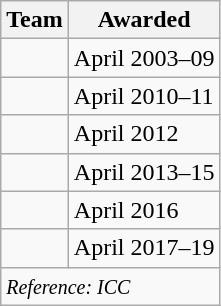<table class="wikitable sortable">
<tr>
<th>Team</th>
<th>Awarded</th>
</tr>
<tr>
<td></td>
<td>April 2003–09</td>
</tr>
<tr>
<td></td>
<td>April 2010–11</td>
</tr>
<tr>
<td></td>
<td>April 2012</td>
</tr>
<tr>
<td></td>
<td>April 2013–15</td>
</tr>
<tr>
<td></td>
<td>April 2016</td>
</tr>
<tr>
<td></td>
<td>April 2017–19</td>
</tr>
<tr>
<td colspan="2"><small><em>Reference: ICC</em></small></td>
</tr>
</table>
